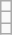<table class="wikitable">
<tr>
<td></td>
</tr>
<tr>
<td></td>
</tr>
<tr>
<td></td>
</tr>
</table>
